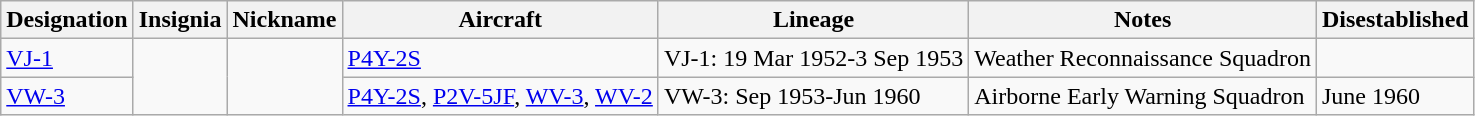<table class="wikitable">
<tr>
<th>Designation</th>
<th>Insignia</th>
<th>Nickname</th>
<th>Aircraft</th>
<th>Lineage</th>
<th>Notes</th>
<th>Disestablished</th>
</tr>
<tr>
<td><a href='#'>VJ-1</a></td>
<td Rowspan="2"></td>
<td Rowspan="2"></td>
<td><a href='#'>P4Y-2S</a></td>
<td style="white-space: nowrap;">VJ-1: 19 Mar 1952-3 Sep 1953</td>
<td>Weather Reconnaissance Squadron</td>
</tr>
<tr>
<td><a href='#'>VW-3</a></td>
<td><a href='#'>P4Y-2S</a>, <a href='#'>P2V-5JF</a>, <a href='#'>WV-3</a>, <a href='#'>WV-2</a></td>
<td>VW-3: Sep 1953-Jun 1960</td>
<td>Airborne Early Warning Squadron</td>
<td>June 1960</td>
</tr>
</table>
